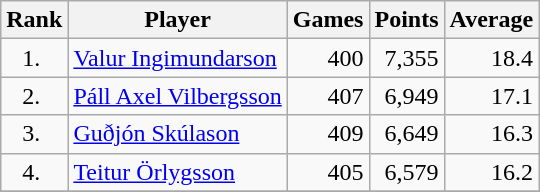<table class="wikitable sortable" style="font-size: 100%;">
<tr>
<th>Rank</th>
<th>Player</th>
<th>Games</th>
<th>Points</th>
<th>Average</th>
</tr>
<tr>
<td align="center">1. </td>
<td align="left"> <a href='#'>Valur Ingimundarson</a></td>
<td align="right"> 400</td>
<td align="right"> 7,355</td>
<td align="right"> 18.4</td>
</tr>
<tr>
<td align="center">2. </td>
<td> <a href='#'>Páll Axel Vilbergsson</a></td>
<td align="right"> 407</td>
<td align="right"> 6,949</td>
<td align="right"> 17.1</td>
</tr>
<tr>
<td align="center">3. </td>
<td align="left"> <a href='#'>Guðjón Skúlason</a></td>
<td align="right"> 409</td>
<td align="right"> 6,649</td>
<td align="right"> 16.3</td>
</tr>
<tr>
<td align="center">4. </td>
<td align="left"> <a href='#'>Teitur Örlygsson</a></td>
<td align="right"> 405</td>
<td align="right"> 6,579</td>
<td align="right"> 16.2</td>
</tr>
<tr>
</tr>
</table>
